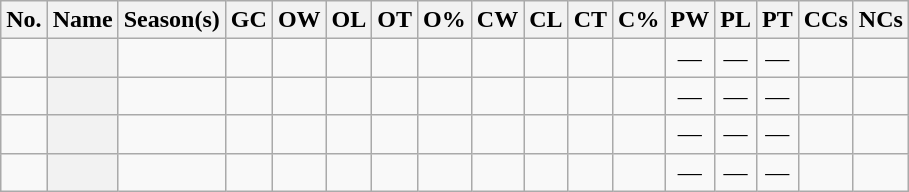<table class="wikitable sortable" style="text-align:center;">
<tr>
<th scope="col" class="unsortable">No.</th>
<th scope="col">Name</th>
<th scope="col">Season(s)</th>
<th scope="col">GC</th>
<th scope="col">OW</th>
<th scope="col">OL</th>
<th scope="col">OT</th>
<th scope="col">O%</th>
<th scope="col">CW</th>
<th scope="col">CL</th>
<th scope="col">CT</th>
<th scope="col">C%</th>
<th scope="col">PW</th>
<th scope="col">PL</th>
<th scope="col">PT</th>
<th scope="col">CCs</th>
<th scope="col">NCs</th>
</tr>
<tr>
<td></td>
<th scope="row"></th>
<td></td>
<td></td>
<td></td>
<td></td>
<td></td>
<td></td>
<td></td>
<td></td>
<td></td>
<td></td>
<td>—</td>
<td>—</td>
<td>—</td>
<td></td>
<td></td>
</tr>
<tr>
<td></td>
<th scope="row"></th>
<td></td>
<td></td>
<td></td>
<td></td>
<td></td>
<td></td>
<td></td>
<td></td>
<td></td>
<td></td>
<td>—</td>
<td>—</td>
<td>—</td>
<td></td>
<td></td>
</tr>
<tr>
<td></td>
<th scope="row"></th>
<td></td>
<td></td>
<td></td>
<td></td>
<td></td>
<td></td>
<td></td>
<td></td>
<td></td>
<td></td>
<td>—</td>
<td>—</td>
<td>—</td>
<td></td>
<td></td>
</tr>
<tr>
<td></td>
<th scope="row"></th>
<td></td>
<td></td>
<td></td>
<td></td>
<td></td>
<td></td>
<td></td>
<td></td>
<td></td>
<td></td>
<td>—</td>
<td>—</td>
<td>—</td>
<td></td>
<td></td>
</tr>
</table>
